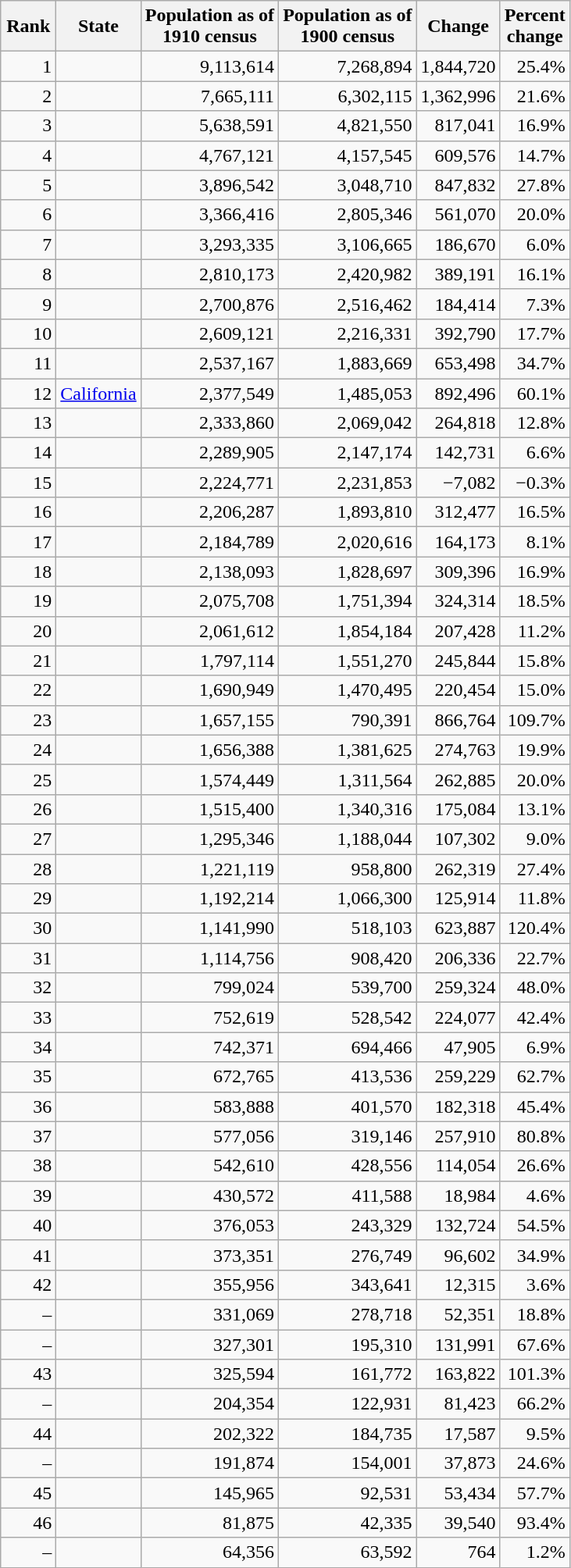<table class="wikitable sortable" style="text-align: right;">
<tr>
<th style="width:40px" style="text-align: center;">Rank</th>
<th style="text-align: center;">State</th>
<th style="text-align: center;" data-sort-type="number">Population as of<br>1910 census</th>
<th style="text-align: center;" data-sort-type="number">Population as of<br>1900 census</th>
<th style="text-align: center;" data-sort-type="number">Change</th>
<th style="text-align: center;" data-sort-type="number">Percent<br>change</th>
</tr>
<tr>
<td>1</td>
<td style="text-align: left;"></td>
<td>9,113,614</td>
<td>7,268,894</td>
<td>1,844,720 </td>
<td>25.4% </td>
</tr>
<tr>
<td>2</td>
<td style="text-align: left;"></td>
<td>7,665,111</td>
<td>6,302,115</td>
<td>1,362,996 </td>
<td>21.6% </td>
</tr>
<tr>
<td>3</td>
<td style="text-align: left;"></td>
<td>5,638,591</td>
<td>4,821,550</td>
<td>817,041 </td>
<td>16.9% </td>
</tr>
<tr>
<td>4</td>
<td style="text-align: left;"></td>
<td>4,767,121</td>
<td>4,157,545</td>
<td>609,576 </td>
<td>14.7% </td>
</tr>
<tr>
<td>5</td>
<td style="text-align: left;"></td>
<td>3,896,542</td>
<td>3,048,710</td>
<td>847,832 </td>
<td>27.8% </td>
</tr>
<tr>
<td>6</td>
<td style="text-align: left;"></td>
<td>3,366,416</td>
<td>2,805,346</td>
<td>561,070 </td>
<td>20.0% </td>
</tr>
<tr>
<td>7</td>
<td style="text-align: left;"></td>
<td>3,293,335</td>
<td>3,106,665</td>
<td>186,670 </td>
<td>6.0% </td>
</tr>
<tr>
<td>8</td>
<td style="text-align: left;"></td>
<td>2,810,173</td>
<td>2,420,982</td>
<td>389,191 </td>
<td>16.1% </td>
</tr>
<tr>
<td>9</td>
<td style="text-align: left;"></td>
<td>2,700,876</td>
<td>2,516,462</td>
<td>184,414 </td>
<td>7.3% </td>
</tr>
<tr>
<td>10</td>
<td style="text-align: left;"></td>
<td>2,609,121</td>
<td>2,216,331</td>
<td>392,790 </td>
<td>17.7% </td>
</tr>
<tr>
<td>11</td>
<td style="text-align: left;"></td>
<td>2,537,167</td>
<td>1,883,669</td>
<td>653,498 </td>
<td>34.7% </td>
</tr>
<tr>
<td>12</td>
<td style="text-align: left;"> <a href='#'>California</a></td>
<td>2,377,549</td>
<td>1,485,053</td>
<td>892,496 </td>
<td>60.1% </td>
</tr>
<tr>
<td>13</td>
<td style="text-align: left;"></td>
<td>2,333,860</td>
<td>2,069,042</td>
<td>264,818 </td>
<td>12.8% </td>
</tr>
<tr>
<td>14</td>
<td style="text-align: left;"></td>
<td>2,289,905</td>
<td>2,147,174</td>
<td>142,731 </td>
<td>6.6% </td>
</tr>
<tr>
<td>15</td>
<td style="text-align: left;"></td>
<td>2,224,771</td>
<td>2,231,853</td>
<td>−7,082 </td>
<td>−0.3% </td>
</tr>
<tr>
<td>16</td>
<td style="text-align: left;"></td>
<td>2,206,287</td>
<td>1,893,810</td>
<td>312,477 </td>
<td>16.5% </td>
</tr>
<tr>
<td>17</td>
<td style="text-align: left;"></td>
<td>2,184,789</td>
<td>2,020,616</td>
<td>164,173 </td>
<td>8.1% </td>
</tr>
<tr>
<td>18</td>
<td style="text-align: left;"></td>
<td>2,138,093</td>
<td>1,828,697</td>
<td>309,396 </td>
<td>16.9% </td>
</tr>
<tr>
<td>19</td>
<td style="text-align: left;"></td>
<td>2,075,708</td>
<td>1,751,394</td>
<td>324,314 </td>
<td>18.5% </td>
</tr>
<tr>
<td>20</td>
<td style="text-align: left;"></td>
<td>2,061,612</td>
<td>1,854,184</td>
<td>207,428 </td>
<td>11.2% </td>
</tr>
<tr>
<td>21</td>
<td style="text-align: left;"></td>
<td>1,797,114</td>
<td>1,551,270</td>
<td>245,844 </td>
<td>15.8% </td>
</tr>
<tr>
<td>22</td>
<td style="text-align: left;"></td>
<td>1,690,949</td>
<td>1,470,495</td>
<td>220,454 </td>
<td>15.0% </td>
</tr>
<tr>
<td>23</td>
<td style="text-align: left;"></td>
<td>1,657,155</td>
<td>790,391</td>
<td>866,764 </td>
<td>109.7% </td>
</tr>
<tr>
<td>24</td>
<td style="text-align: left;"></td>
<td>1,656,388</td>
<td>1,381,625</td>
<td>274,763 </td>
<td>19.9% </td>
</tr>
<tr>
<td>25</td>
<td style="text-align: left;"></td>
<td>1,574,449</td>
<td>1,311,564</td>
<td>262,885 </td>
<td>20.0% </td>
</tr>
<tr>
<td>26</td>
<td style="text-align: left;"></td>
<td>1,515,400</td>
<td>1,340,316</td>
<td>175,084 </td>
<td>13.1% </td>
</tr>
<tr>
<td>27</td>
<td style="text-align: left;"></td>
<td>1,295,346</td>
<td>1,188,044</td>
<td>107,302 </td>
<td>9.0% </td>
</tr>
<tr>
<td>28</td>
<td style="text-align: left;"></td>
<td>1,221,119</td>
<td>958,800</td>
<td>262,319 </td>
<td>27.4% </td>
</tr>
<tr>
<td>29</td>
<td style="text-align: left;"></td>
<td>1,192,214</td>
<td>1,066,300</td>
<td>125,914 </td>
<td>11.8% </td>
</tr>
<tr>
<td>30</td>
<td style="text-align: left;"></td>
<td>1,141,990</td>
<td>518,103</td>
<td>623,887 </td>
<td>120.4% </td>
</tr>
<tr>
<td>31</td>
<td style="text-align: left;"></td>
<td>1,114,756</td>
<td>908,420</td>
<td>206,336 </td>
<td>22.7% </td>
</tr>
<tr>
<td>32</td>
<td style="text-align: left;"></td>
<td>799,024</td>
<td>539,700</td>
<td>259,324 </td>
<td>48.0% </td>
</tr>
<tr>
<td>33</td>
<td style="text-align: left;"></td>
<td>752,619</td>
<td>528,542</td>
<td>224,077 </td>
<td>42.4% </td>
</tr>
<tr>
<td>34</td>
<td style="text-align: left;"></td>
<td>742,371</td>
<td>694,466</td>
<td>47,905 </td>
<td>6.9% </td>
</tr>
<tr>
<td>35</td>
<td style="text-align: left;"></td>
<td>672,765</td>
<td>413,536</td>
<td>259,229 </td>
<td>62.7% </td>
</tr>
<tr>
<td>36</td>
<td style="text-align: left;"></td>
<td>583,888</td>
<td>401,570</td>
<td>182,318 </td>
<td>45.4% </td>
</tr>
<tr>
<td>37</td>
<td style="text-align: left;"></td>
<td>577,056</td>
<td>319,146</td>
<td>257,910 </td>
<td>80.8% </td>
</tr>
<tr>
<td>38</td>
<td style="text-align: left;"></td>
<td>542,610</td>
<td>428,556</td>
<td>114,054 </td>
<td>26.6% </td>
</tr>
<tr>
<td>39</td>
<td style="text-align: left;"></td>
<td>430,572</td>
<td>411,588</td>
<td>18,984 </td>
<td>4.6% </td>
</tr>
<tr>
<td>40</td>
<td style="text-align: left;"></td>
<td>376,053</td>
<td>243,329</td>
<td>132,724 </td>
<td>54.5% </td>
</tr>
<tr>
<td>41</td>
<td style="text-align: left;"></td>
<td>373,351</td>
<td>276,749</td>
<td>96,602 </td>
<td>34.9% </td>
</tr>
<tr>
<td>42</td>
<td style="text-align: left;"></td>
<td>355,956</td>
<td>343,641</td>
<td>12,315 </td>
<td>3.6% </td>
</tr>
<tr>
<td>–</td>
<td style="text-align: left;"></td>
<td>331,069</td>
<td>278,718</td>
<td>52,351 </td>
<td>18.8% </td>
</tr>
<tr>
<td>–</td>
<td style="text-align: left;"></td>
<td>327,301</td>
<td>195,310</td>
<td>131,991 </td>
<td>67.6% </td>
</tr>
<tr>
<td>43</td>
<td style="text-align: left;"></td>
<td>325,594</td>
<td>161,772</td>
<td>163,822 </td>
<td>101.3% </td>
</tr>
<tr>
<td>–</td>
<td style="text-align: left;"></td>
<td>204,354</td>
<td>122,931</td>
<td>81,423 </td>
<td>66.2% </td>
</tr>
<tr>
<td>44</td>
<td style="text-align: left;"></td>
<td>202,322</td>
<td>184,735</td>
<td>17,587 </td>
<td>9.5% </td>
</tr>
<tr>
<td>–</td>
<td style="text-align: left;"></td>
<td>191,874</td>
<td>154,001</td>
<td>37,873 </td>
<td>24.6% </td>
</tr>
<tr>
<td>45</td>
<td style="text-align: left;"></td>
<td>145,965</td>
<td>92,531</td>
<td>53,434 </td>
<td>57.7% </td>
</tr>
<tr>
<td>46</td>
<td style="text-align: left;"></td>
<td>81,875</td>
<td>42,335</td>
<td>39,540 </td>
<td>93.4% </td>
</tr>
<tr>
<td>–</td>
<td style="text-align: left;"></td>
<td>64,356</td>
<td>63,592</td>
<td>764 </td>
<td>1.2% </td>
</tr>
</table>
